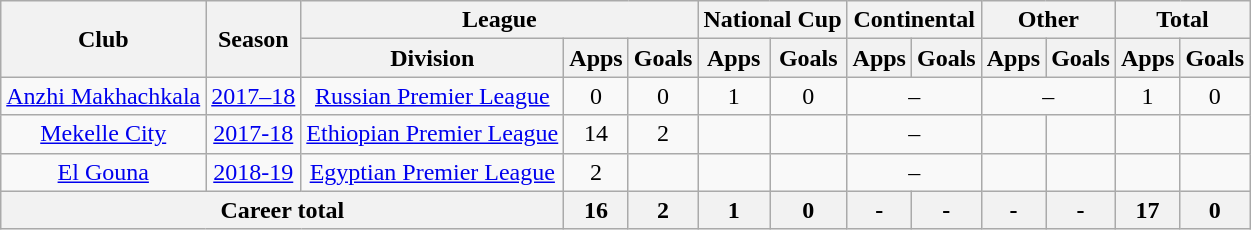<table class="wikitable" style="text-align:center">
<tr>
<th rowspan="2">Club</th>
<th rowspan="2">Season</th>
<th colspan="3">League</th>
<th colspan="2">National Cup</th>
<th colspan="2">Continental</th>
<th colspan="2">Other</th>
<th colspan="2">Total</th>
</tr>
<tr>
<th>Division</th>
<th>Apps</th>
<th>Goals</th>
<th>Apps</th>
<th>Goals</th>
<th>Apps</th>
<th>Goals</th>
<th>Apps</th>
<th>Goals</th>
<th>Apps</th>
<th>Goals</th>
</tr>
<tr>
<td><a href='#'>Anzhi Makhachkala</a></td>
<td><a href='#'>2017–18</a></td>
<td><a href='#'>Russian Premier League</a></td>
<td>0</td>
<td>0</td>
<td>1</td>
<td>0</td>
<td colspan="2">–</td>
<td colspan="2">–</td>
<td>1</td>
<td>0</td>
</tr>
<tr>
<td><a href='#'>Mekelle City</a></td>
<td><a href='#'>2017-18</a></td>
<td><a href='#'>Ethiopian Premier League</a></td>
<td>14</td>
<td>2</td>
<td></td>
<td></td>
<td colspan="2">–</td>
<td></td>
<td></td>
<td></td>
<td></td>
</tr>
<tr>
<td><a href='#'>El Gouna</a></td>
<td><a href='#'>2018-19</a></td>
<td><a href='#'>Egyptian Premier League</a></td>
<td>2</td>
<td></td>
<td></td>
<td></td>
<td colspan="2">–</td>
<td></td>
<td></td>
<td></td>
<td></td>
</tr>
<tr>
<th colspan="3">Career total</th>
<th>16</th>
<th>2</th>
<th>1</th>
<th>0</th>
<th>-</th>
<th>-</th>
<th>-</th>
<th>-</th>
<th>17</th>
<th>0</th>
</tr>
</table>
